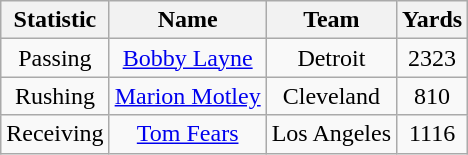<table class="wikitable">
<tr>
<th>Statistic</th>
<th>Name</th>
<th>Team</th>
<th>Yards</th>
</tr>
<tr align="center">
<td>Passing</td>
<td><a href='#'>Bobby Layne</a></td>
<td>Detroit</td>
<td>2323</td>
</tr>
<tr align="center">
<td>Rushing</td>
<td><a href='#'>Marion Motley</a></td>
<td>Cleveland</td>
<td>810</td>
</tr>
<tr align="center">
<td>Receiving</td>
<td><a href='#'>Tom Fears</a></td>
<td>Los Angeles</td>
<td>1116</td>
</tr>
</table>
